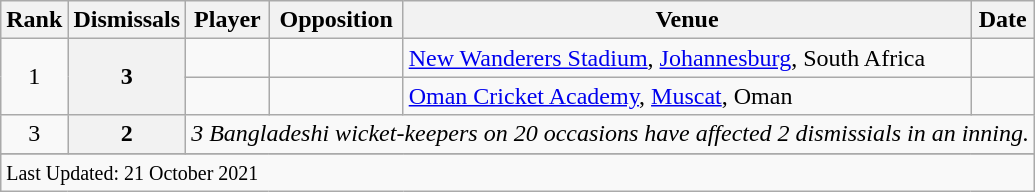<table class="wikitable plainrowheaders sortable">
<tr>
<th scope=col>Rank</th>
<th scope=col>Dismissals</th>
<th scope=col>Player</th>
<th scope=col>Opposition</th>
<th scope=col>Venue</th>
<th scope=col>Date</th>
</tr>
<tr>
<td align=center rowspan=2>1</td>
<th scope=row style=text-align:center; rowspan=2>3</th>
<td> </td>
<td></td>
<td><a href='#'>New Wanderers Stadium</a>, <a href='#'>Johannesburg</a>, South Africa</td>
<td></td>
</tr>
<tr>
<td> </td>
<td></td>
<td><a href='#'>Oman Cricket Academy</a>, <a href='#'>Muscat</a>, Oman</td>
<td> </td>
</tr>
<tr>
<td align=center>3</td>
<th scope=row style=text-align:center;>2</th>
<td colspan=4><em>3 Bangladeshi wicket-keepers on 20 occasions have affected 2 dismissials in an inning.</em></td>
</tr>
<tr>
</tr>
<tr class=sortbottom>
<td colspan=6><small>Last Updated: 21 October 2021</small></td>
</tr>
</table>
